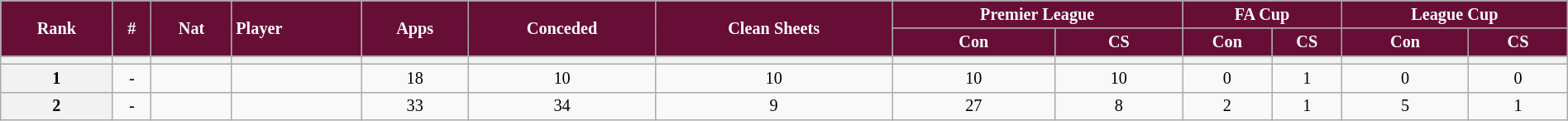<table class="wikitable sortable" style="text-align:center; font-size:84.5%; width:100%;">
<tr>
<th rowspan="2"; style="background:#670E36; color:#FFFFFF; text-align:center;">Rank</th>
<th rowspan="2"; style="background:#670E36; color:#FFFFFF; text-align:center;">#</th>
<th rowspan="2"; style="background:#670E36; color:#FFFFFF; text-align:center;">Nat</th>
<th rowspan="2"; style="background:#670E36; color:#FFFFFF; text-align:left;">Player</th>
<th rowspan="2"; style="background:#670E36; color:#FFFFFF; text-align:center;">Apps</th>
<th rowspan="2"; style="background:#670E36; color:#FFFFFF; text-align:center;">Conceded</th>
<th rowspan="2"; style="background:#670E36; color:#FFFFFF; text-align:center;">Clean Sheets</th>
<th colspan="2"; style="background:#670E36; color:#FFFFFF; text-align:center;">Premier League</th>
<th colspan="2"; style="background:#670E36; color:#FFFFFF; text-align:center;">FA Cup</th>
<th colspan="2"; style="background:#670E36; color:#FFFFFF; text-align:center;">League Cup</th>
</tr>
<tr>
<th style="background:#670E36; color:#FFFFFF; text-align:center;">Con</th>
<th style="background:#670E36; color:#FFFFFF; text-align:center;">CS</th>
<th style="background:#670E36; color:#FFFFFF; text-align:center;">Con</th>
<th style="background:#670E36; color:#FFFFFF; text-align:center;">CS</th>
<th style="background:#670E36; color:#FFFFFF; text-align:center;">Con</th>
<th style="background:#670E36; color:#FFFFFF; text-align:center;">CS</th>
</tr>
<tr>
<th></th>
<th></th>
<th></th>
<th></th>
<th></th>
<th></th>
<th></th>
<th></th>
<th></th>
<th></th>
<th></th>
<th></th>
<th></th>
</tr>
<tr>
<th>1</th>
<td>-</td>
<td></td>
<td style="text-align:left;"></td>
<td>18</td>
<td>10</td>
<td>10</td>
<td>10</td>
<td>10</td>
<td>0</td>
<td>1</td>
<td>0</td>
<td>0</td>
</tr>
<tr>
<th>2</th>
<td>-</td>
<td></td>
<td style="text-align:left;"></td>
<td>33</td>
<td>34</td>
<td>9</td>
<td>27</td>
<td>8</td>
<td>2</td>
<td>1</td>
<td>5</td>
<td>1</td>
</tr>
</table>
